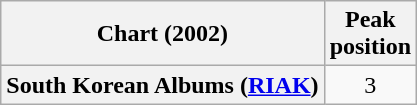<table class="wikitable plainrowheaders" style="text-align:center">
<tr>
<th scope="col">Chart (2002)</th>
<th scope="col">Peak<br>position</th>
</tr>
<tr>
<th scope="row">South Korean Albums (<a href='#'>RIAK</a>)</th>
<td>3</td>
</tr>
</table>
